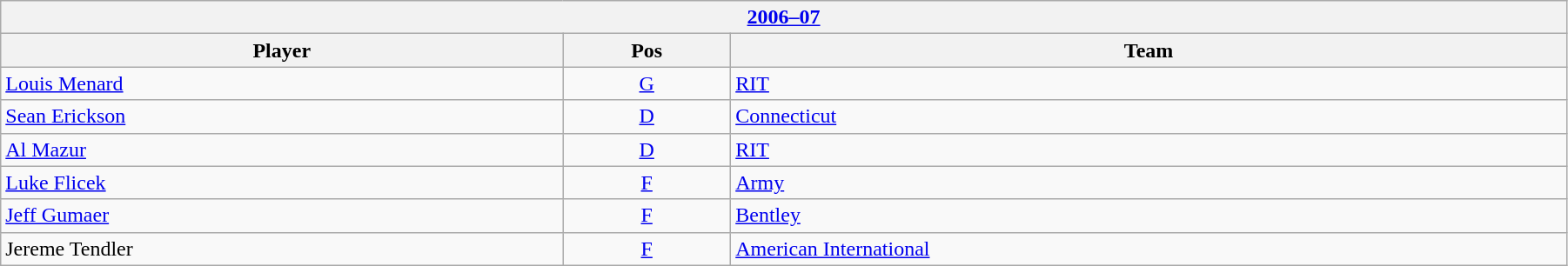<table class="wikitable" width=95%>
<tr>
<th colspan=3><a href='#'>2006–07</a></th>
</tr>
<tr>
<th>Player</th>
<th>Pos</th>
<th>Team</th>
</tr>
<tr>
<td><a href='#'>Louis Menard</a></td>
<td style="text-align:center;"><a href='#'>G</a></td>
<td><a href='#'>RIT</a></td>
</tr>
<tr>
<td><a href='#'>Sean Erickson</a></td>
<td style="text-align:center;"><a href='#'>D</a></td>
<td><a href='#'>Connecticut</a></td>
</tr>
<tr>
<td><a href='#'>Al Mazur</a></td>
<td style="text-align:center;"><a href='#'>D</a></td>
<td><a href='#'>RIT</a></td>
</tr>
<tr>
<td><a href='#'>Luke Flicek</a></td>
<td style="text-align:center;"><a href='#'>F</a></td>
<td><a href='#'>Army</a></td>
</tr>
<tr>
<td><a href='#'>Jeff Gumaer</a></td>
<td style="text-align:center;"><a href='#'>F</a></td>
<td><a href='#'>Bentley</a></td>
</tr>
<tr>
<td>Jereme Tendler</td>
<td style="text-align:center;"><a href='#'>F</a></td>
<td><a href='#'>American International</a></td>
</tr>
</table>
